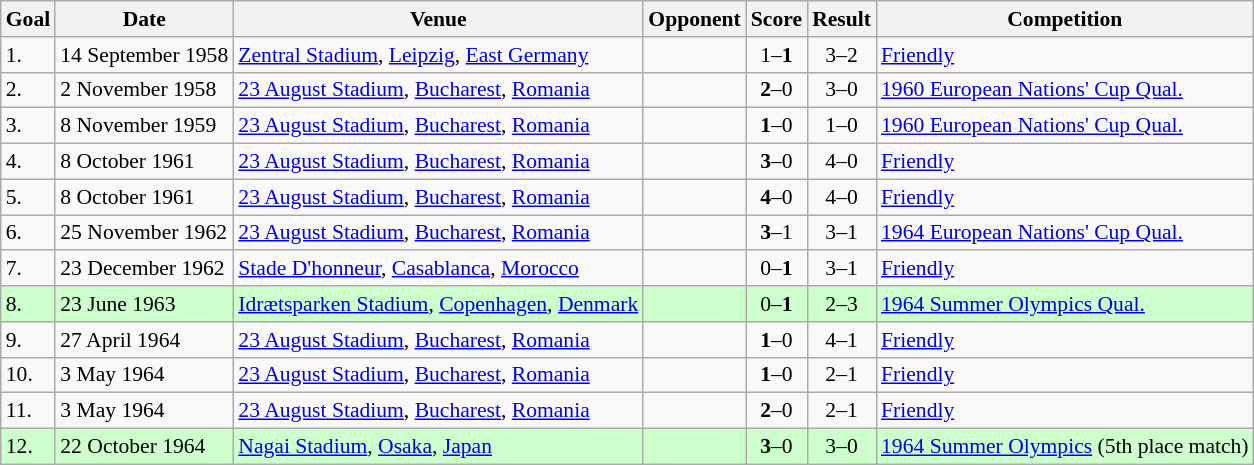<table class="wikitable" style="font-size:90%" align=center>
<tr>
<th>Goal</th>
<th>Date</th>
<th>Venue</th>
<th>Opponent</th>
<th>Score</th>
<th>Result</th>
<th>Competition</th>
</tr>
<tr>
<td>1.</td>
<td>14 September 1958</td>
<td><a href='#'>Zentral Stadium</a>, <a href='#'>Leipzig</a>, <a href='#'>East Germany</a></td>
<td></td>
<td align="center">1–<strong>1</strong></td>
<td align="center">3–2</td>
<td><a href='#'>Friendly</a></td>
</tr>
<tr>
<td>2.</td>
<td>2 November 1958</td>
<td><a href='#'>23 August Stadium</a>, <a href='#'>Bucharest</a>, <a href='#'>Romania</a></td>
<td></td>
<td align="center"><strong>2</strong>–0</td>
<td align="center">3–0</td>
<td><a href='#'>1960 European Nations' Cup Qual.</a></td>
</tr>
<tr>
<td>3.</td>
<td>8 November 1959</td>
<td><a href='#'>23 August Stadium</a>, <a href='#'>Bucharest</a>, <a href='#'>Romania</a></td>
<td></td>
<td align="center"><strong>1</strong>–0</td>
<td align="center">1–0</td>
<td><a href='#'>1960 European Nations' Cup Qual.</a></td>
</tr>
<tr>
<td>4.</td>
<td>8 October 1961</td>
<td><a href='#'>23 August Stadium</a>, <a href='#'>Bucharest</a>, <a href='#'>Romania</a></td>
<td></td>
<td align="center"><strong>3</strong>–0</td>
<td align="center">4–0</td>
<td><a href='#'>Friendly</a></td>
</tr>
<tr>
<td>5.</td>
<td>8 October 1961</td>
<td><a href='#'>23 August Stadium</a>, <a href='#'>Bucharest</a>, <a href='#'>Romania</a></td>
<td></td>
<td align="center"><strong>4</strong>–0</td>
<td align="center">4–0</td>
<td><a href='#'>Friendly</a></td>
</tr>
<tr>
<td>6.</td>
<td>25 November 1962</td>
<td><a href='#'>23 August Stadium</a>, <a href='#'>Bucharest</a>, <a href='#'>Romania</a></td>
<td></td>
<td align="center"><strong>3</strong>–1</td>
<td align="center">3–1</td>
<td><a href='#'>1964 European Nations' Cup Qual.</a></td>
</tr>
<tr>
<td>7.</td>
<td>23 December 1962</td>
<td><a href='#'>Stade D'honneur</a>, <a href='#'>Casablanca</a>, <a href='#'>Morocco</a></td>
<td></td>
<td align="center">0–<strong>1</strong></td>
<td align="center">3–1</td>
<td><a href='#'>Friendly</a></td>
</tr>
<tr style="background-color:#ccffcc">
<td>8.</td>
<td>23 June 1963</td>
<td><a href='#'>Idrætsparken Stadium</a>, <a href='#'>Copenhagen</a>, <a href='#'>Denmark</a></td>
<td></td>
<td align="center">0–<strong>1</strong></td>
<td align="center">2–3</td>
<td><a href='#'>1964 Summer Olympics Qual.</a></td>
</tr>
<tr>
<td>9.</td>
<td>27 April 1964</td>
<td><a href='#'>23 August Stadium</a>, <a href='#'>Bucharest</a>, <a href='#'>Romania</a></td>
<td></td>
<td align="center"><strong>1</strong>–0</td>
<td align="center">4–1</td>
<td><a href='#'>Friendly</a></td>
</tr>
<tr>
<td>10.</td>
<td>3 May 1964</td>
<td><a href='#'>23 August Stadium</a>, <a href='#'>Bucharest</a>, <a href='#'>Romania</a></td>
<td></td>
<td align="center"><strong>1</strong>–0</td>
<td align="center">2–1</td>
<td><a href='#'>Friendly</a></td>
</tr>
<tr>
<td>11.</td>
<td>3 May 1964</td>
<td><a href='#'>23 August Stadium</a>, <a href='#'>Bucharest</a>, <a href='#'>Romania</a></td>
<td></td>
<td align="center"><strong>2</strong>–0</td>
<td align="center">2–1</td>
<td><a href='#'>Friendly</a></td>
</tr>
<tr style="background-color:#ccffcc">
<td>12.</td>
<td>22 October 1964</td>
<td><a href='#'>Nagai Stadium</a>, <a href='#'>Osaka</a>, <a href='#'>Japan</a></td>
<td></td>
<td align="center"><strong>3</strong>–0</td>
<td align="center">3–0</td>
<td><a href='#'>1964 Summer Olympics</a> (5th place match)</td>
</tr>
</table>
